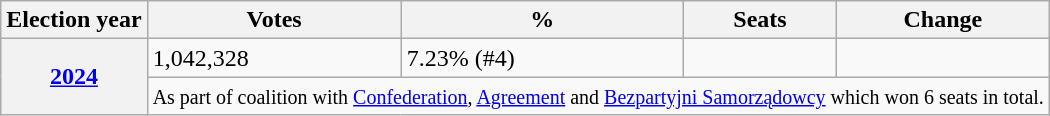<table class="wikitable">
<tr>
<th>Election year</th>
<th>Votes</th>
<th>%</th>
<th>Seats</th>
<th>Change</th>
</tr>
<tr>
<th rowspan=2><a href='#'>2024</a></th>
<td>1,042,328</td>
<td>7.23% (#4)</td>
<td></td>
<td></td>
</tr>
<tr>
<td colspan="4"><small>As part of coalition with <a href='#'>Confederation</a>, <a href='#'>Agreement</a> and <a href='#'>Bezpartyjni Samorządowcy</a> which won 6 seats in total.</small></td>
</tr>
</table>
